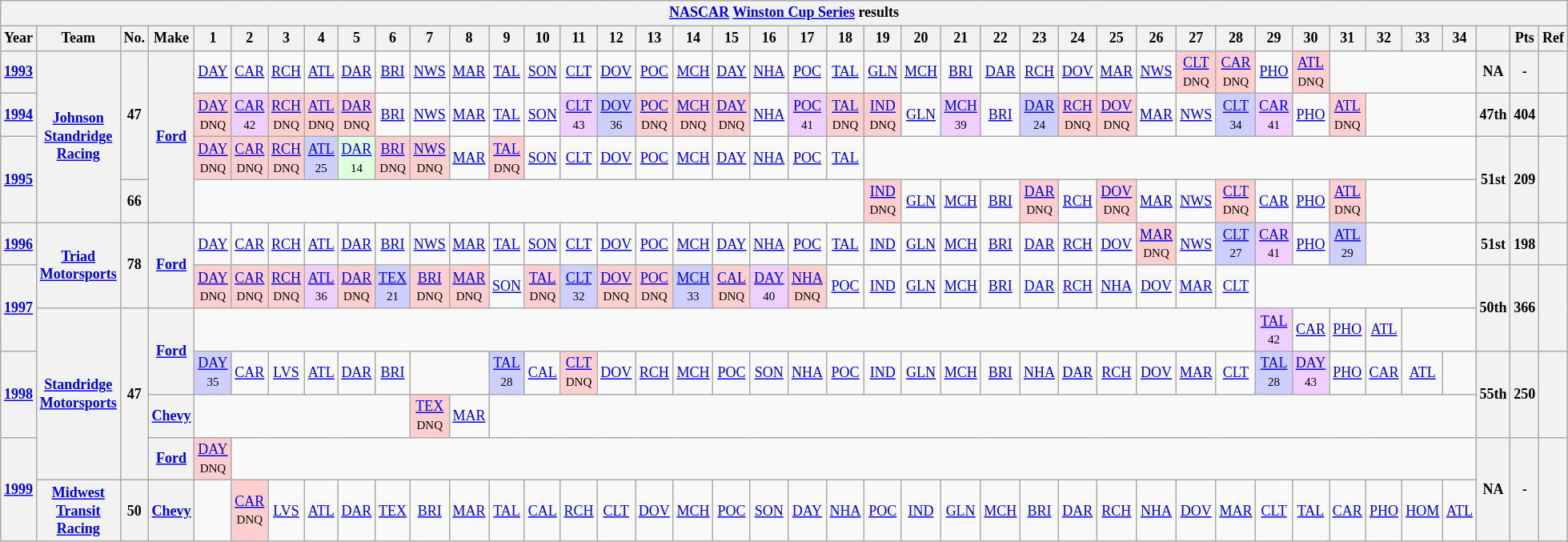<table class="wikitable" style="text-align:center; font-size:75%">
<tr>
<th colspan=45><a href='#'>NASCAR</a> <a href='#'>Winston Cup Series</a> results</th>
</tr>
<tr>
<th>Year</th>
<th>Team</th>
<th>No.</th>
<th>Make</th>
<th>1</th>
<th>2</th>
<th>3</th>
<th>4</th>
<th>5</th>
<th>6</th>
<th>7</th>
<th>8</th>
<th>9</th>
<th>10</th>
<th>11</th>
<th>12</th>
<th>13</th>
<th>14</th>
<th>15</th>
<th>16</th>
<th>17</th>
<th>18</th>
<th>19</th>
<th>20</th>
<th>21</th>
<th>22</th>
<th>23</th>
<th>24</th>
<th>25</th>
<th>26</th>
<th>27</th>
<th>28</th>
<th>29</th>
<th>30</th>
<th>31</th>
<th>32</th>
<th>33</th>
<th>34</th>
<th></th>
<th>Pts</th>
<th>Ref</th>
</tr>
<tr>
<th><a href='#'>1993</a></th>
<th rowspan=4><a href='#'>Johnson Standridge Racing</a></th>
<th rowspan=3>47</th>
<th rowspan=4><a href='#'>Ford</a></th>
<td><a href='#'>DAY</a></td>
<td><a href='#'>CAR</a></td>
<td><a href='#'>RCH</a></td>
<td><a href='#'>ATL</a></td>
<td><a href='#'>DAR</a></td>
<td><a href='#'>BRI</a></td>
<td><a href='#'>NWS</a></td>
<td><a href='#'>MAR</a></td>
<td><a href='#'>TAL</a></td>
<td><a href='#'>SON</a></td>
<td><a href='#'>CLT</a></td>
<td><a href='#'>DOV</a></td>
<td><a href='#'>POC</a></td>
<td><a href='#'>MCH</a></td>
<td><a href='#'>DAY</a></td>
<td><a href='#'>NHA</a></td>
<td><a href='#'>POC</a></td>
<td><a href='#'>TAL</a></td>
<td><a href='#'>GLN</a></td>
<td><a href='#'>MCH</a></td>
<td><a href='#'>BRI</a></td>
<td><a href='#'>DAR</a></td>
<td><a href='#'>RCH</a></td>
<td><a href='#'>DOV</a></td>
<td><a href='#'>MAR</a></td>
<td><a href='#'>NWS</a></td>
<td style="background:#FFCFCF;"><a href='#'>CLT</a><br><small>DNQ</small></td>
<td style="background:#FFCFCF;"><a href='#'>CAR</a><br><small>DNQ</small></td>
<td><a href='#'>PHO</a></td>
<td style="background:#FFCFCF;"><a href='#'>ATL</a><br><small>DNQ</small></td>
<td colspan=4></td>
<th>NA</th>
<th>-</th>
<th></th>
</tr>
<tr>
<th><a href='#'>1994</a></th>
<td style="background:#FFCFCF;"><a href='#'>DAY</a><br><small>DNQ</small></td>
<td style="background:#EFCFFF;"><a href='#'>CAR</a><br><small>42</small></td>
<td style="background:#FFCFCF;"><a href='#'>RCH</a><br><small>DNQ</small></td>
<td style="background:#FFCFCF;"><a href='#'>ATL</a><br><small>DNQ</small></td>
<td style="background:#FFCFCF;"><a href='#'>DAR</a><br><small>DNQ</small></td>
<td><a href='#'>BRI</a></td>
<td><a href='#'>NWS</a></td>
<td><a href='#'>MAR</a></td>
<td><a href='#'>TAL</a></td>
<td><a href='#'>SON</a></td>
<td style="background:#EFCFFF;"><a href='#'>CLT</a><br><small>43</small></td>
<td style="background:#CFCFFF;"><a href='#'>DOV</a><br><small>36</small></td>
<td style="background:#FFCFCF;"><a href='#'>POC</a><br><small>DNQ</small></td>
<td style="background:#FFCFCF;"><a href='#'>MCH</a><br><small>DNQ</small></td>
<td style="background:#FFCFCF;"><a href='#'>DAY</a><br><small>DNQ</small></td>
<td><a href='#'>NHA</a></td>
<td style="background:#EFCFFF;"><a href='#'>POC</a><br><small>41</small></td>
<td style="background:#FFCFCF;"><a href='#'>TAL</a><br><small>DNQ</small></td>
<td style="background:#FFCFCF;"><a href='#'>IND</a><br><small>DNQ</small></td>
<td><a href='#'>GLN</a></td>
<td style="background:#EFCFFF;"><a href='#'>MCH</a><br><small>39</small></td>
<td><a href='#'>BRI</a></td>
<td style="background:#CFCFFF;"><a href='#'>DAR</a><br><small>24</small></td>
<td style="background:#FFCFCF;"><a href='#'>RCH</a><br><small>DNQ</small></td>
<td style="background:#FFCFCF;"><a href='#'>DOV</a><br><small>DNQ</small></td>
<td><a href='#'>MAR</a></td>
<td><a href='#'>NWS</a></td>
<td style="background:#CFCFFF;"><a href='#'>CLT</a><br><small>34</small></td>
<td style="background:#EFCFFF;"><a href='#'>CAR</a><br><small>41</small></td>
<td><a href='#'>PHO</a></td>
<td style="background:#FFCFCF;"><a href='#'>ATL</a><br><small>DNQ</small></td>
<td colspan=3></td>
<th>47th</th>
<th>404</th>
<th></th>
</tr>
<tr>
<th rowspan=2><a href='#'>1995</a></th>
<td style="background:#FFCFCF;"><a href='#'>DAY</a><br><small>DNQ</small></td>
<td style="background:#FFCFCF;"><a href='#'>CAR</a><br><small>DNQ</small></td>
<td style="background:#FFCFCF;"><a href='#'>RCH</a><br><small>DNQ</small></td>
<td style="background:#CFCFFF;"><a href='#'>ATL</a><br><small>25</small></td>
<td style="background:#DFFFDF;"><a href='#'>DAR</a><br><small>14</small></td>
<td style="background:#FFCFCF;"><a href='#'>BRI</a><br><small>DNQ</small></td>
<td style="background:#FFCFCF;"><a href='#'>NWS</a><br><small>DNQ</small></td>
<td><a href='#'>MAR</a></td>
<td style="background:#FFCFCF;"><a href='#'>TAL</a><br><small>DNQ</small></td>
<td><a href='#'>SON</a></td>
<td><a href='#'>CLT</a></td>
<td><a href='#'>DOV</a></td>
<td><a href='#'>POC</a></td>
<td><a href='#'>MCH</a></td>
<td><a href='#'>DAY</a></td>
<td><a href='#'>NHA</a></td>
<td><a href='#'>POC</a></td>
<td><a href='#'>TAL</a></td>
<td colspan=16></td>
<th rowspan=2>51st</th>
<th rowspan=2>209</th>
<th rowspan=2></th>
</tr>
<tr>
<th>66</th>
<td colspan=18></td>
<td style="background:#FFCFCF;"><a href='#'>IND</a><br><small>DNQ</small></td>
<td><a href='#'>GLN</a></td>
<td><a href='#'>MCH</a></td>
<td><a href='#'>BRI</a></td>
<td style="background:#FFCFCF;"><a href='#'>DAR</a><br><small>DNQ</small></td>
<td><a href='#'>RCH</a></td>
<td style="background:#FFCFCF;"><a href='#'>DOV</a><br><small>DNQ</small></td>
<td><a href='#'>MAR</a></td>
<td><a href='#'>NWS</a></td>
<td style="background:#FFCFCF;"><a href='#'>CLT</a><br><small>DNQ</small></td>
<td><a href='#'>CAR</a></td>
<td><a href='#'>PHO</a></td>
<td style="background:#FFCFCF;"><a href='#'>ATL</a><br><small>DNQ</small></td>
<td colspan=3></td>
</tr>
<tr>
<th><a href='#'>1996</a></th>
<th rowspan=2><a href='#'>Triad Motorsports</a></th>
<th rowspan=2>78</th>
<th rowspan=2><a href='#'>Ford</a></th>
<td><a href='#'>DAY</a></td>
<td><a href='#'>CAR</a></td>
<td><a href='#'>RCH</a></td>
<td><a href='#'>ATL</a></td>
<td><a href='#'>DAR</a></td>
<td><a href='#'>BRI</a></td>
<td><a href='#'>NWS</a></td>
<td><a href='#'>MAR</a></td>
<td><a href='#'>TAL</a></td>
<td><a href='#'>SON</a></td>
<td><a href='#'>CLT</a></td>
<td><a href='#'>DOV</a></td>
<td><a href='#'>POC</a></td>
<td><a href='#'>MCH</a></td>
<td><a href='#'>DAY</a></td>
<td><a href='#'>NHA</a></td>
<td><a href='#'>POC</a></td>
<td><a href='#'>TAL</a></td>
<td><a href='#'>IND</a></td>
<td><a href='#'>GLN</a></td>
<td><a href='#'>MCH</a></td>
<td><a href='#'>BRI</a></td>
<td><a href='#'>DAR</a></td>
<td><a href='#'>RCH</a></td>
<td><a href='#'>DOV</a></td>
<td style="background:#FFCFCF;"><a href='#'>MAR</a><br><small>DNQ</small></td>
<td><a href='#'>NWS</a></td>
<td style="background:#CFCFFF;"><a href='#'>CLT</a><br><small>27</small></td>
<td style="background:#EFCFFF;"><a href='#'>CAR</a><br><small>41</small></td>
<td><a href='#'>PHO</a></td>
<td style="background:#CFCFFF;"><a href='#'>ATL</a><br><small>29</small></td>
<td colspan=3></td>
<th>51st</th>
<th>198</th>
<th></th>
</tr>
<tr>
<th rowspan=2><a href='#'>1997</a></th>
<td style="background:#FFCFCF;"><a href='#'>DAY</a><br><small>DNQ</small></td>
<td style="background:#FFCFCF;"><a href='#'>CAR</a><br><small>DNQ</small></td>
<td style="background:#FFCFCF;"><a href='#'>RCH</a><br><small>DNQ</small></td>
<td style="background:#EFCFFF;"><a href='#'>ATL</a><br><small>36</small></td>
<td style="background:#FFCFCF;"><a href='#'>DAR</a><br><small>DNQ</small></td>
<td style="background:#CFCFFF;"><a href='#'>TEX</a><br><small>21</small></td>
<td style="background:#FFCFCF;"><a href='#'>BRI</a><br><small>DNQ</small></td>
<td style="background:#FFCFCF;"><a href='#'>MAR</a><br><small>DNQ</small></td>
<td><a href='#'>SON</a></td>
<td style="background:#FFCFCF;"><a href='#'>TAL</a><br><small>DNQ</small></td>
<td style="background:#CFCFFF;"><a href='#'>CLT</a><br><small>32</small></td>
<td style="background:#FFCFCF;"><a href='#'>DOV</a><br><small>DNQ</small></td>
<td style="background:#FFCFCF;"><a href='#'>POC</a><br><small>DNQ</small></td>
<td style="background:#CFCFFF;"><a href='#'>MCH</a><br><small>33</small></td>
<td style="background:#FFCFCF;"><a href='#'>CAL</a><br><small>DNQ</small></td>
<td style="background:#EFCFFF;"><a href='#'>DAY</a><br><small>40</small></td>
<td style="background:#FFCFCF;"><a href='#'>NHA</a><br><small>DNQ</small></td>
<td><a href='#'>POC</a></td>
<td><a href='#'>IND</a></td>
<td><a href='#'>GLN</a></td>
<td><a href='#'>MCH</a></td>
<td><a href='#'>BRI</a></td>
<td><a href='#'>DAR</a></td>
<td><a href='#'>RCH</a></td>
<td><a href='#'>NHA</a></td>
<td><a href='#'>DOV</a></td>
<td><a href='#'>MAR</a></td>
<td><a href='#'>CLT</a></td>
<td colspan=6></td>
<th rowspan=2>50th</th>
<th rowspan=2>366</th>
<th rowspan=2></th>
</tr>
<tr>
<th rowspan=4><a href='#'>Standridge Motorsports</a></th>
<th rowspan=4>47</th>
<th rowspan=2><a href='#'>Ford</a></th>
<td colspan=28></td>
<td style="background:#EFCFFF;"><a href='#'>TAL</a><br><small>42</small></td>
<td><a href='#'>CAR</a></td>
<td><a href='#'>PHO</a></td>
<td><a href='#'>ATL</a></td>
<td colspan=2></td>
</tr>
<tr>
<th rowspan=2><a href='#'>1998</a></th>
<td style="background:#CFCFFF;"><a href='#'>DAY</a><br><small>35</small></td>
<td><a href='#'>CAR</a></td>
<td><a href='#'>LVS</a></td>
<td><a href='#'>ATL</a></td>
<td><a href='#'>DAR</a></td>
<td><a href='#'>BRI</a></td>
<td colspan=2></td>
<td style="background:#CFCFFF;"><a href='#'>TAL</a><br><small>28</small></td>
<td><a href='#'>CAL</a></td>
<td style="background:#FFCFCF;"><a href='#'>CLT</a><br><small>DNQ</small></td>
<td><a href='#'>DOV</a></td>
<td><a href='#'>RCH</a></td>
<td><a href='#'>MCH</a></td>
<td><a href='#'>POC</a></td>
<td><a href='#'>SON</a></td>
<td><a href='#'>NHA</a></td>
<td><a href='#'>POC</a></td>
<td><a href='#'>IND</a></td>
<td><a href='#'>GLN</a></td>
<td><a href='#'>MCH</a></td>
<td><a href='#'>BRI</a></td>
<td><a href='#'>NHA</a></td>
<td><a href='#'>DAR</a></td>
<td><a href='#'>RCH</a></td>
<td><a href='#'>DOV</a></td>
<td><a href='#'>MAR</a></td>
<td><a href='#'>CLT</a></td>
<td style="background:#CFCFFF;"><a href='#'>TAL</a><br><small>28</small></td>
<td style="background:#EFCFFF;"><a href='#'>DAY</a><br><small>43</small></td>
<td><a href='#'>PHO</a></td>
<td><a href='#'>CAR</a></td>
<td><a href='#'>ATL</a></td>
<td></td>
<th rowspan=2>55th</th>
<th rowspan=2>250</th>
<th rowspan=2></th>
</tr>
<tr>
<th><a href='#'>Chevy</a></th>
<td colspan=6></td>
<td style="background:#FFCFCF;"><a href='#'>TEX</a><br><small>DNQ</small></td>
<td><a href='#'>MAR</a></td>
<td colspan=26></td>
</tr>
<tr>
<th rowspan=2><a href='#'>1999</a></th>
<th><a href='#'>Ford</a></th>
<td style="background:#FFCFCF;"><a href='#'>DAY</a><br><small>DNQ</small></td>
<td colspan=33></td>
<th rowspan=2>NA</th>
<th rowspan=2>-</th>
<th rowspan=2></th>
</tr>
<tr>
<th><a href='#'>Midwest Transit Racing</a></th>
<th>50</th>
<th><a href='#'>Chevy</a></th>
<td></td>
<td style="background:#FFCFCF;"><a href='#'>CAR</a><br><small>DNQ</small></td>
<td><a href='#'>LVS</a></td>
<td><a href='#'>ATL</a></td>
<td><a href='#'>DAR</a></td>
<td><a href='#'>TEX</a></td>
<td><a href='#'>BRI</a></td>
<td><a href='#'>MAR</a></td>
<td><a href='#'>TAL</a></td>
<td><a href='#'>CAL</a></td>
<td><a href='#'>RCH</a></td>
<td><a href='#'>CLT</a></td>
<td><a href='#'>DOV</a></td>
<td><a href='#'>MCH</a></td>
<td><a href='#'>POC</a></td>
<td><a href='#'>SON</a></td>
<td><a href='#'>DAY</a></td>
<td><a href='#'>NHA</a></td>
<td><a href='#'>POC</a></td>
<td><a href='#'>IND</a></td>
<td><a href='#'>GLN</a></td>
<td><a href='#'>MCH</a></td>
<td><a href='#'>BRI</a></td>
<td><a href='#'>DAR</a></td>
<td><a href='#'>RCH</a></td>
<td><a href='#'>NHA</a></td>
<td><a href='#'>DOV</a></td>
<td><a href='#'>MAR</a></td>
<td><a href='#'>CLT</a></td>
<td><a href='#'>TAL</a></td>
<td><a href='#'>CAR</a></td>
<td><a href='#'>PHO</a></td>
<td><a href='#'>HOM</a></td>
<td><a href='#'>ATL</a></td>
</tr>
</table>
